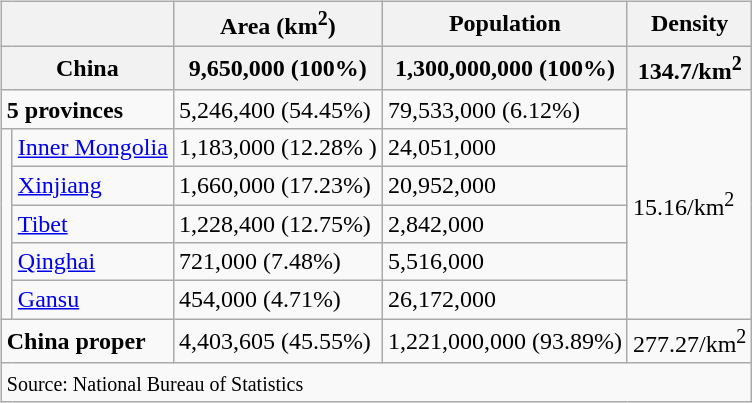<table>
<tr>
<td></td>
<td>  </td>
<td><br><table class="wikitable sortable" style="text-align:top; float:right;">
<tr>
<th colspan="2"></th>
<th>Area (km<sup>2</sup>)</th>
<th>Population</th>
<th>Density</th>
</tr>
<tr>
<th colspan="2">China</th>
<th>9,650,000 (100%)</th>
<th>1,300,000,000 (100%)</th>
<th>134.7/km<sup>2</sup></th>
</tr>
<tr>
<td colspan="2"><strong>5 provinces</strong></td>
<td>5,246,400 (54.45%)</td>
<td>79,533,000 (6.12%)</td>
<td rowspan="6">15.16/km<sup>2</sup></td>
</tr>
<tr>
<td rowspan="5"></td>
<td><a href='#'>Inner Mongolia</a></td>
<td>1,183,000 (12.28% )</td>
<td>24,051,000</td>
</tr>
<tr>
<td><a href='#'>Xinjiang</a></td>
<td>1,660,000 (17.23%)</td>
<td>20,952,000</td>
</tr>
<tr>
<td><a href='#'>Tibet</a></td>
<td>1,228,400 (12.75%)</td>
<td>2,842,000</td>
</tr>
<tr>
<td><a href='#'>Qinghai</a></td>
<td>721,000 (7.48%)</td>
<td>5,516,000</td>
</tr>
<tr>
<td><a href='#'>Gansu</a></td>
<td>454,000 (4.71%)</td>
<td>26,172,000</td>
</tr>
<tr>
<td colspan="2"><strong>China proper</strong></td>
<td>4,403,605 (45.55%)</td>
<td>1,221,000,000 (93.89%)</td>
<td>277.27/km<sup>2</sup></td>
</tr>
<tr>
<td colspan="5"><small>Source: National Bureau of Statistics</small></td>
</tr>
</table>
</td>
</tr>
</table>
